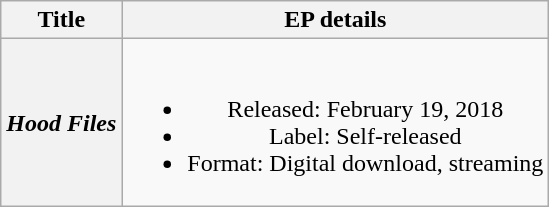<table class="wikitable plainrowheaders" style="text-align:center;">
<tr>
<th>Title</th>
<th>EP details</th>
</tr>
<tr>
<th scope="row"><em>Hood Files</em></th>
<td><br><ul><li>Released: February 19, 2018</li><li>Label: Self-released</li><li>Format: Digital download, streaming</li></ul></td>
</tr>
</table>
